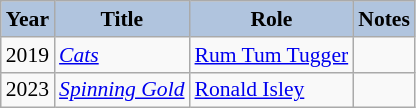<table class="wikitable" style="font-size:90%">
<tr style="text-align:center;">
<th style="background:#B0C4DE;">Year</th>
<th style="background:#B0C4DE;">Title</th>
<th style="background:#B0C4DE;">Role</th>
<th style="background:#B0C4DE;">Notes</th>
</tr>
<tr>
<td>2019</td>
<td><em><a href='#'>Cats</a></em></td>
<td><a href='#'>Rum Tum Tugger</a></td>
<td></td>
</tr>
<tr>
<td>2023</td>
<td><em><a href='#'>Spinning Gold</a></em></td>
<td><a href='#'>Ronald Isley</a></td>
<td></td>
</tr>
</table>
